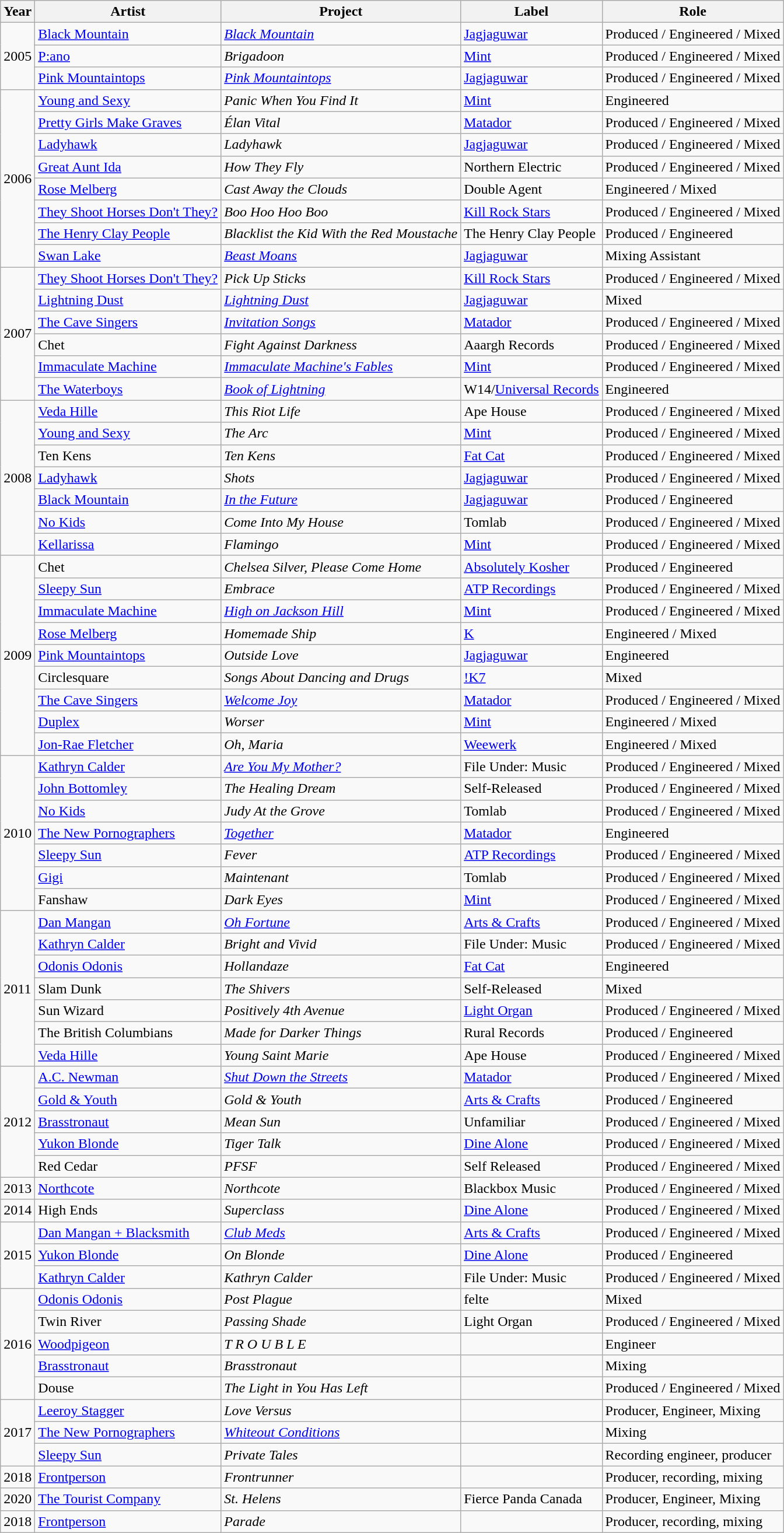<table class="wikitable">
<tr>
<th>Year</th>
<th>Artist</th>
<th>Project</th>
<th>Label</th>
<th>Role</th>
</tr>
<tr>
<td rowspan=3>2005</td>
<td><a href='#'>Black Mountain</a></td>
<td><em><a href='#'>Black Mountain</a></em></td>
<td><a href='#'>Jagjaguwar</a></td>
<td>Produced / Engineered / Mixed</td>
</tr>
<tr>
<td><a href='#'>P:ano</a></td>
<td><em>Brigadoon</em></td>
<td><a href='#'>Mint</a></td>
<td>Produced / Engineered / Mixed</td>
</tr>
<tr>
<td><a href='#'>Pink Mountaintops</a></td>
<td><em><a href='#'>Pink Mountaintops</a></em></td>
<td><a href='#'>Jagjaguwar</a></td>
<td>Produced / Engineered / Mixed</td>
</tr>
<tr>
<td rowspan=8>2006</td>
<td><a href='#'>Young and Sexy</a></td>
<td><em>Panic When You Find It</em></td>
<td><a href='#'>Mint</a></td>
<td>Engineered</td>
</tr>
<tr>
<td><a href='#'>Pretty Girls Make Graves</a></td>
<td><em>Élan Vital</em></td>
<td><a href='#'>Matador</a></td>
<td>Produced / Engineered / Mixed</td>
</tr>
<tr>
<td><a href='#'>Ladyhawk</a></td>
<td><em>Ladyhawk</em></td>
<td><a href='#'>Jagjaguwar</a></td>
<td>Produced / Engineered / Mixed</td>
</tr>
<tr>
<td><a href='#'>Great Aunt Ida</a></td>
<td><em>How They Fly</em></td>
<td>Northern Electric</td>
<td>Produced / Engineered / Mixed</td>
</tr>
<tr>
<td><a href='#'>Rose Melberg</a></td>
<td><em>Cast Away the Clouds</em></td>
<td>Double Agent</td>
<td>Engineered / Mixed</td>
</tr>
<tr>
<td><a href='#'>They Shoot Horses Don't They?</a></td>
<td><em>Boo Hoo Hoo Boo</em></td>
<td><a href='#'>Kill Rock Stars</a></td>
<td>Produced / Engineered / Mixed</td>
</tr>
<tr>
<td><a href='#'>The Henry Clay People</a></td>
<td><em>Blacklist the Kid With the Red Moustache</em></td>
<td>The Henry Clay People</td>
<td>Produced / Engineered</td>
</tr>
<tr>
<td><a href='#'>Swan Lake</a></td>
<td><em><a href='#'>Beast Moans</a></em></td>
<td><a href='#'>Jagjaguwar</a></td>
<td>Mixing Assistant</td>
</tr>
<tr>
<td rowspan=6>2007</td>
<td><a href='#'>They Shoot Horses Don't They?</a></td>
<td><em>Pick Up Sticks</em></td>
<td><a href='#'>Kill Rock Stars</a></td>
<td>Produced / Engineered / Mixed</td>
</tr>
<tr>
<td><a href='#'>Lightning Dust</a></td>
<td><em><a href='#'>Lightning Dust</a></em></td>
<td><a href='#'>Jagjaguwar</a></td>
<td>Mixed</td>
</tr>
<tr>
<td><a href='#'>The Cave Singers</a></td>
<td><em><a href='#'>Invitation Songs</a></em></td>
<td><a href='#'>Matador</a></td>
<td>Produced / Engineered / Mixed</td>
</tr>
<tr>
<td>Chet</td>
<td><em>Fight Against Darkness</em></td>
<td>Aaargh Records</td>
<td>Produced / Engineered / Mixed</td>
</tr>
<tr>
<td><a href='#'>Immaculate Machine</a></td>
<td><em><a href='#'>Immaculate Machine's Fables</a></em></td>
<td><a href='#'>Mint</a></td>
<td>Produced / Engineered / Mixed</td>
</tr>
<tr>
<td><a href='#'>The Waterboys</a></td>
<td><em><a href='#'>Book of Lightning</a></em></td>
<td>W14/<a href='#'>Universal Records</a></td>
<td>Engineered</td>
</tr>
<tr>
<td rowspan=7>2008</td>
<td><a href='#'>Veda Hille</a></td>
<td><em>This Riot Life</em></td>
<td>Ape House</td>
<td>Produced / Engineered / Mixed</td>
</tr>
<tr>
<td><a href='#'>Young and Sexy</a></td>
<td><em>The Arc</em></td>
<td><a href='#'>Mint</a></td>
<td>Produced / Engineered / Mixed</td>
</tr>
<tr>
<td>Ten Kens</td>
<td><em>Ten Kens</em></td>
<td><a href='#'>Fat Cat</a></td>
<td>Produced / Engineered / Mixed</td>
</tr>
<tr>
<td><a href='#'>Ladyhawk</a></td>
<td><em>Shots</em></td>
<td><a href='#'>Jagjaguwar</a></td>
<td>Produced / Engineered / Mixed</td>
</tr>
<tr>
<td><a href='#'>Black Mountain</a></td>
<td><em><a href='#'>In the Future</a></em></td>
<td><a href='#'>Jagjaguwar</a></td>
<td>Produced / Engineered</td>
</tr>
<tr>
<td><a href='#'>No Kids</a></td>
<td><em>Come Into My House</em></td>
<td>Tomlab</td>
<td>Produced / Engineered / Mixed</td>
</tr>
<tr>
<td><a href='#'>Kellarissa</a></td>
<td><em>Flamingo</em></td>
<td><a href='#'>Mint</a></td>
<td>Produced / Engineered / Mixed</td>
</tr>
<tr>
<td rowspan=9>2009</td>
<td>Chet</td>
<td><em>Chelsea Silver, Please Come Home</em></td>
<td><a href='#'>Absolutely Kosher</a></td>
<td>Produced / Engineered</td>
</tr>
<tr>
<td><a href='#'>Sleepy Sun</a></td>
<td><em>Embrace</em></td>
<td><a href='#'>ATP Recordings</a></td>
<td>Produced / Engineered / Mixed</td>
</tr>
<tr>
<td><a href='#'>Immaculate Machine</a></td>
<td><em><a href='#'>High on Jackson Hill</a></em></td>
<td><a href='#'>Mint</a></td>
<td>Produced / Engineered / Mixed</td>
</tr>
<tr>
<td><a href='#'>Rose Melberg</a></td>
<td><em>Homemade Ship</em></td>
<td><a href='#'>K</a></td>
<td>Engineered / Mixed</td>
</tr>
<tr>
<td><a href='#'>Pink Mountaintops</a></td>
<td><em>Outside Love</em></td>
<td><a href='#'>Jagjaguwar</a></td>
<td>Engineered</td>
</tr>
<tr>
<td>Circlesquare</td>
<td><em>Songs About Dancing and Drugs</em></td>
<td><a href='#'>!K7</a></td>
<td>Mixed</td>
</tr>
<tr>
<td><a href='#'>The Cave Singers</a></td>
<td><em><a href='#'>Welcome Joy</a></em></td>
<td><a href='#'>Matador</a></td>
<td>Produced / Engineered / Mixed</td>
</tr>
<tr>
<td><a href='#'>Duplex</a></td>
<td><em>Worser</em></td>
<td><a href='#'>Mint</a></td>
<td>Engineered / Mixed</td>
</tr>
<tr>
<td><a href='#'>Jon-Rae Fletcher</a></td>
<td><em>Oh, Maria</em></td>
<td><a href='#'>Weewerk</a></td>
<td>Engineered / Mixed</td>
</tr>
<tr>
<td rowspan=7>2010</td>
<td><a href='#'>Kathryn Calder</a></td>
<td><em><a href='#'>Are You My Mother?</a></em></td>
<td>File Under: Music</td>
<td>Produced / Engineered / Mixed</td>
</tr>
<tr>
<td><a href='#'>John Bottomley</a></td>
<td><em>The Healing Dream</em></td>
<td>Self-Released</td>
<td>Produced / Engineered / Mixed</td>
</tr>
<tr>
<td><a href='#'>No Kids</a></td>
<td><em>Judy At the Grove</em></td>
<td>Tomlab</td>
<td>Produced / Engineered / Mixed</td>
</tr>
<tr>
<td><a href='#'>The New Pornographers</a></td>
<td><em><a href='#'>Together</a></em></td>
<td><a href='#'>Matador</a></td>
<td>Engineered</td>
</tr>
<tr>
<td><a href='#'>Sleepy Sun</a></td>
<td><em>Fever</em></td>
<td><a href='#'>ATP Recordings</a></td>
<td>Produced / Engineered / Mixed</td>
</tr>
<tr>
<td><a href='#'>Gigi</a></td>
<td><em>Maintenant</em></td>
<td>Tomlab</td>
<td>Produced / Engineered / Mixed</td>
</tr>
<tr>
<td>Fanshaw</td>
<td><em>Dark Eyes</em></td>
<td><a href='#'>Mint</a></td>
<td>Produced / Engineered / Mixed</td>
</tr>
<tr>
<td rowspan=7>2011</td>
<td><a href='#'>Dan Mangan</a></td>
<td><em><a href='#'>Oh Fortune</a></em></td>
<td><a href='#'>Arts & Crafts</a></td>
<td>Produced / Engineered / Mixed</td>
</tr>
<tr>
<td><a href='#'>Kathryn Calder</a></td>
<td><em>Bright and Vivid</em></td>
<td>File Under: Music</td>
<td>Produced / Engineered / Mixed</td>
</tr>
<tr>
<td><a href='#'>Odonis Odonis</a></td>
<td><em>Hollandaze</em></td>
<td><a href='#'>Fat Cat</a></td>
<td>Engineered</td>
</tr>
<tr>
<td>Slam Dunk</td>
<td><em>The Shivers</em></td>
<td>Self-Released</td>
<td>Mixed</td>
</tr>
<tr>
<td>Sun Wizard</td>
<td><em>Positively 4th Avenue</em></td>
<td><a href='#'>Light Organ</a></td>
<td>Produced / Engineered / Mixed</td>
</tr>
<tr>
<td>The British Columbians</td>
<td><em>Made for Darker Things</em></td>
<td>Rural Records</td>
<td>Produced / Engineered</td>
</tr>
<tr>
<td><a href='#'>Veda Hille</a></td>
<td><em>Young Saint Marie</em></td>
<td>Ape House</td>
<td>Produced / Engineered / Mixed</td>
</tr>
<tr>
<td rowspan=5>2012</td>
<td><a href='#'>A.C. Newman</a></td>
<td><em><a href='#'>Shut Down the Streets</a></em></td>
<td><a href='#'>Matador</a></td>
<td>Produced / Engineered / Mixed</td>
</tr>
<tr>
<td><a href='#'>Gold & Youth</a></td>
<td><em>Gold & Youth</em></td>
<td><a href='#'>Arts & Crafts</a></td>
<td>Produced / Engineered</td>
</tr>
<tr>
<td><a href='#'>Brasstronaut</a></td>
<td><em>Mean Sun</em></td>
<td>Unfamiliar</td>
<td>Produced / Engineered / Mixed</td>
</tr>
<tr>
<td><a href='#'>Yukon Blonde</a></td>
<td><em>Tiger Talk</em></td>
<td><a href='#'>Dine Alone</a></td>
<td>Produced / Engineered / Mixed</td>
</tr>
<tr>
<td>Red Cedar</td>
<td><em>PFSF</em></td>
<td>Self Released</td>
<td>Produced / Engineered / Mixed</td>
</tr>
<tr>
<td>2013</td>
<td><a href='#'>Northcote</a></td>
<td><em>Northcote</em></td>
<td>Blackbox Music</td>
<td>Produced / Engineered / Mixed</td>
</tr>
<tr>
<td>2014</td>
<td>High Ends</td>
<td><em>Superclass</em></td>
<td><a href='#'>Dine Alone</a></td>
<td>Produced / Engineered / Mixed</td>
</tr>
<tr>
<td rowspan=3>2015</td>
<td><a href='#'>Dan Mangan + Blacksmith</a></td>
<td><em><a href='#'>Club Meds</a></em></td>
<td><a href='#'>Arts & Crafts</a></td>
<td>Produced / Engineered / Mixed</td>
</tr>
<tr>
<td><a href='#'>Yukon Blonde</a></td>
<td><em>On Blonde</em></td>
<td><a href='#'>Dine Alone</a></td>
<td>Produced / Engineered</td>
</tr>
<tr>
<td><a href='#'>Kathryn Calder</a></td>
<td><em>Kathryn Calder</em></td>
<td>File Under: Music</td>
<td>Produced / Engineered / Mixed</td>
</tr>
<tr>
<td rowspan=5>2016</td>
<td><a href='#'>Odonis Odonis</a></td>
<td><em>Post Plague</em></td>
<td>felte</td>
<td>Mixed</td>
</tr>
<tr>
<td>Twin River</td>
<td><em>Passing Shade</em></td>
<td>Light Organ</td>
<td>Produced / Engineered / Mixed</td>
</tr>
<tr>
<td><a href='#'>Woodpigeon</a></td>
<td><em>T R O U B L E</em></td>
<td></td>
<td>Engineer</td>
</tr>
<tr>
<td><a href='#'>Brasstronaut</a></td>
<td><em>Brasstronaut</em></td>
<td></td>
<td>Mixing </td>
</tr>
<tr>
<td>Douse</td>
<td><em>The Light in You Has Left</em></td>
<td></td>
<td>Produced / Engineered / Mixed</td>
</tr>
<tr>
<td rowspan=3>2017</td>
<td><a href='#'>Leeroy Stagger</a></td>
<td><em>Love Versus</em></td>
<td></td>
<td>Producer, Engineer, Mixing</td>
</tr>
<tr>
<td><a href='#'>The New Pornographers</a></td>
<td><em><a href='#'>Whiteout Conditions</a></em></td>
<td></td>
<td>Mixing</td>
</tr>
<tr>
<td><a href='#'>Sleepy Sun</a></td>
<td><em>Private Tales</em></td>
<td></td>
<td>Recording engineer, producer</td>
</tr>
<tr>
<td>2018</td>
<td><a href='#'>Frontperson</a></td>
<td><em>Frontrunner</em></td>
<td></td>
<td>Producer, recording, mixing</td>
</tr>
<tr>
<td>2020</td>
<td><a href='#'>The Tourist Company</a></td>
<td><em>St. Helens</em></td>
<td>Fierce Panda Canada</td>
<td>Producer, Engineer, Mixing</td>
</tr>
<tr>
<td>2018</td>
<td><a href='#'>Frontperson</a></td>
<td><em>Parade</em></td>
<td></td>
<td>Producer, recording, mixing</td>
</tr>
</table>
